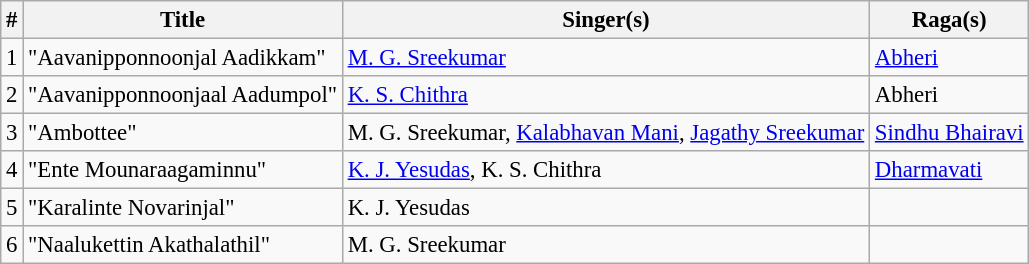<table class="wikitable" style="font-size:95%;">
<tr>
<th>#</th>
<th>Title</th>
<th>Singer(s)</th>
<th>Raga(s)</th>
</tr>
<tr>
<td>1</td>
<td>"Aavanipponnoonjal Aadikkam"</td>
<td><a href='#'>M. G. Sreekumar</a></td>
<td><a href='#'>Abheri</a></td>
</tr>
<tr>
<td>2</td>
<td>"Aavanipponnoonjaal Aadumpol"</td>
<td><a href='#'>K. S. Chithra</a></td>
<td>Abheri</td>
</tr>
<tr>
<td>3</td>
<td>"Ambottee"</td>
<td>M. G. Sreekumar, <a href='#'>Kalabhavan Mani</a>, <a href='#'>Jagathy Sreekumar</a></td>
<td><a href='#'>Sindhu Bhairavi</a></td>
</tr>
<tr>
<td>4</td>
<td>"Ente Mounaraagaminnu"</td>
<td><a href='#'>K. J. Yesudas</a>, K. S. Chithra</td>
<td><a href='#'>Dharmavati</a></td>
</tr>
<tr>
<td>5</td>
<td>"Karalinte Novarinjal"</td>
<td>K. J. Yesudas</td>
<td></td>
</tr>
<tr>
<td>6</td>
<td>"Naalukettin Akathalathil"</td>
<td>M. G. Sreekumar</td>
<td></td>
</tr>
</table>
